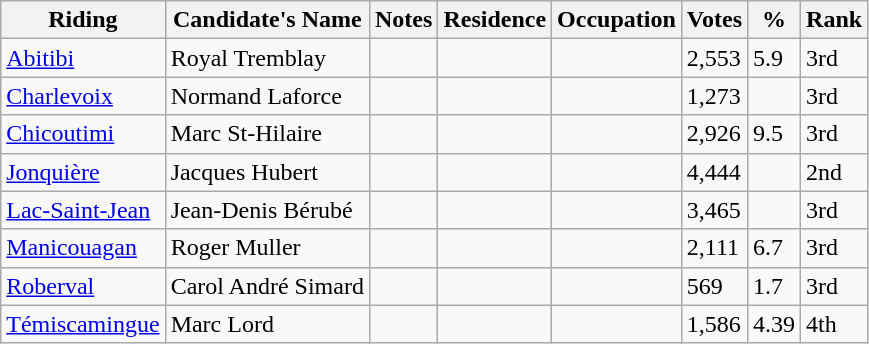<table class="wikitable sortable">
<tr>
<th>Riding<br></th>
<th>Candidate's Name</th>
<th>Notes</th>
<th>Residence</th>
<th>Occupation</th>
<th>Votes</th>
<th>%</th>
<th>Rank</th>
</tr>
<tr>
<td><a href='#'>Abitibi</a></td>
<td>Royal Tremblay</td>
<td></td>
<td></td>
<td></td>
<td>2,553</td>
<td>5.9</td>
<td>3rd</td>
</tr>
<tr>
<td><a href='#'>Charlevoix</a></td>
<td>Normand Laforce</td>
<td></td>
<td></td>
<td></td>
<td>1,273</td>
<td></td>
<td>3rd</td>
</tr>
<tr>
<td><a href='#'>Chicoutimi</a></td>
<td>Marc St-Hilaire</td>
<td></td>
<td></td>
<td></td>
<td>2,926</td>
<td>9.5</td>
<td>3rd</td>
</tr>
<tr>
<td><a href='#'>Jonquière</a></td>
<td>Jacques Hubert</td>
<td></td>
<td></td>
<td></td>
<td>4,444</td>
<td></td>
<td>2nd</td>
</tr>
<tr>
<td><a href='#'>Lac-Saint-Jean</a></td>
<td>Jean-Denis Bérubé</td>
<td></td>
<td></td>
<td></td>
<td>3,465</td>
<td></td>
<td>3rd</td>
</tr>
<tr>
<td><a href='#'>Manicouagan</a></td>
<td>Roger Muller</td>
<td></td>
<td></td>
<td></td>
<td>2,111</td>
<td>6.7</td>
<td>3rd</td>
</tr>
<tr>
<td><a href='#'>Roberval</a></td>
<td>Carol André Simard</td>
<td></td>
<td></td>
<td></td>
<td>569</td>
<td>1.7</td>
<td>3rd</td>
</tr>
<tr>
<td><a href='#'>Témiscamingue</a></td>
<td>Marc Lord</td>
<td></td>
<td></td>
<td></td>
<td>1,586</td>
<td>4.39</td>
<td>4th</td>
</tr>
</table>
